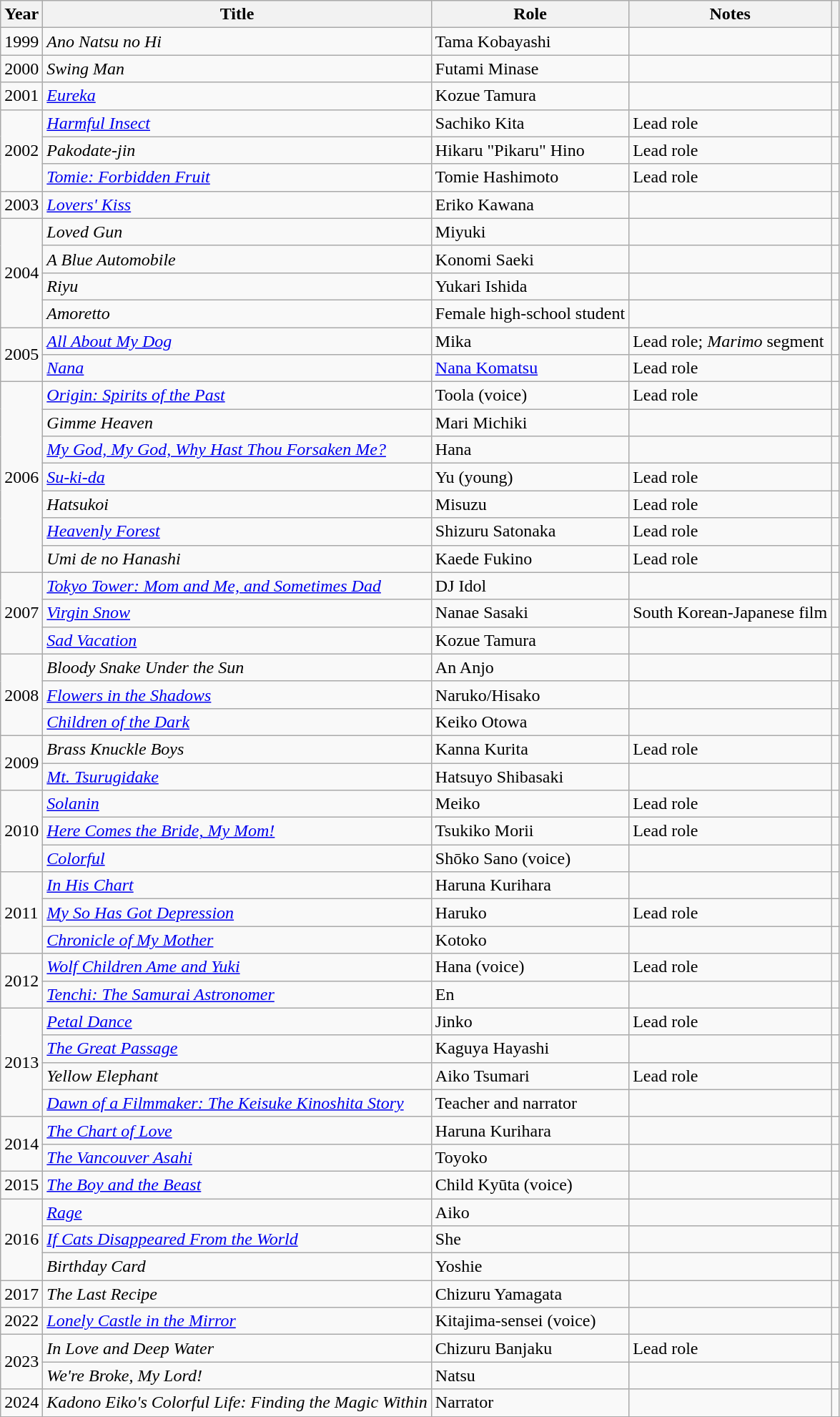<table class="wikitable sortable">
<tr>
<th>Year</th>
<th>Title</th>
<th>Role</th>
<th class="unsortable">Notes</th>
<th class="unsortable"></th>
</tr>
<tr>
<td>1999</td>
<td><em>Ano Natsu no Hi</em></td>
<td>Tama Kobayashi</td>
<td></td>
<td></td>
</tr>
<tr>
<td>2000</td>
<td><em>Swing Man</em></td>
<td>Futami Minase</td>
<td></td>
<td></td>
</tr>
<tr>
<td>2001</td>
<td><em><a href='#'>Eureka</a></em></td>
<td>Kozue Tamura</td>
<td></td>
<td></td>
</tr>
<tr>
<td rowspan="3">2002</td>
<td><em><a href='#'>Harmful Insect</a></em></td>
<td>Sachiko Kita</td>
<td>Lead role</td>
<td></td>
</tr>
<tr>
<td><em>Pakodate-jin</em></td>
<td>Hikaru "Pikaru" Hino</td>
<td>Lead role</td>
<td></td>
</tr>
<tr>
<td><em><a href='#'>Tomie: Forbidden Fruit</a></em></td>
<td>Tomie Hashimoto</td>
<td>Lead role</td>
<td></td>
</tr>
<tr>
<td>2003</td>
<td><em><a href='#'>Lovers' Kiss</a></em></td>
<td>Eriko Kawana</td>
<td></td>
<td></td>
</tr>
<tr>
<td rowspan="4">2004</td>
<td><em>Loved Gun</em></td>
<td>Miyuki</td>
<td></td>
<td></td>
</tr>
<tr>
<td><em>A Blue Automobile</em></td>
<td>Konomi Saeki</td>
<td></td>
<td></td>
</tr>
<tr>
<td><em>Riyu</em></td>
<td>Yukari Ishida</td>
<td></td>
<td></td>
</tr>
<tr>
<td><em>Amoretto</em></td>
<td>Female high-school student</td>
<td></td>
<td></td>
</tr>
<tr>
<td rowspan="2">2005</td>
<td><em><a href='#'>All About My Dog</a></em></td>
<td>Mika</td>
<td>Lead role; <em>Marimo</em> segment</td>
<td></td>
</tr>
<tr>
<td><em><a href='#'>Nana</a></em></td>
<td><a href='#'>Nana Komatsu</a></td>
<td>Lead role</td>
<td></td>
</tr>
<tr>
<td rowspan="7">2006</td>
<td><em><a href='#'>Origin: Spirits of the Past</a></em></td>
<td>Toola (voice)</td>
<td>Lead role</td>
<td></td>
</tr>
<tr>
<td><em>Gimme Heaven</em></td>
<td>Mari Michiki</td>
<td></td>
<td></td>
</tr>
<tr>
<td><em><a href='#'>My God, My God, Why Hast Thou Forsaken Me?</a></em></td>
<td>Hana</td>
<td></td>
<td></td>
</tr>
<tr>
<td><em><a href='#'>Su-ki-da</a></em></td>
<td>Yu (young)</td>
<td>Lead role</td>
<td></td>
</tr>
<tr>
<td><em>Hatsukoi</em></td>
<td>Misuzu</td>
<td>Lead role</td>
<td></td>
</tr>
<tr>
<td><em><a href='#'>Heavenly Forest</a></em></td>
<td>Shizuru Satonaka</td>
<td>Lead role</td>
<td></td>
</tr>
<tr>
<td><em>Umi de no Hanashi</em></td>
<td>Kaede Fukino</td>
<td>Lead role</td>
<td></td>
</tr>
<tr>
<td rowspan="3">2007</td>
<td><em><a href='#'>Tokyo Tower: Mom and Me, and Sometimes Dad</a></em></td>
<td>DJ Idol</td>
<td></td>
<td></td>
</tr>
<tr>
<td><em><a href='#'>Virgin Snow</a></em></td>
<td>Nanae Sasaki</td>
<td>South Korean-Japanese film</td>
<td></td>
</tr>
<tr>
<td><em><a href='#'>Sad Vacation</a></em></td>
<td>Kozue Tamura</td>
<td></td>
<td></td>
</tr>
<tr>
<td rowspan="3">2008</td>
<td><em>Bloody Snake Under the Sun</em></td>
<td>An Anjo</td>
<td></td>
<td></td>
</tr>
<tr>
<td><em><a href='#'>Flowers in the Shadows</a></em></td>
<td>Naruko/Hisako</td>
<td></td>
<td></td>
</tr>
<tr>
<td><em><a href='#'>Children of the Dark</a></em></td>
<td>Keiko Otowa</td>
<td></td>
<td></td>
</tr>
<tr>
<td rowspan="2">2009</td>
<td><em>Brass Knuckle Boys</em></td>
<td>Kanna Kurita</td>
<td>Lead role</td>
<td></td>
</tr>
<tr>
<td><em><a href='#'>Mt. Tsurugidake</a></em></td>
<td>Hatsuyo Shibasaki</td>
<td></td>
<td></td>
</tr>
<tr>
<td rowspan="3">2010</td>
<td><em><a href='#'>Solanin</a></em></td>
<td>Meiko</td>
<td>Lead role</td>
<td></td>
</tr>
<tr>
<td><em><a href='#'>Here Comes the Bride, My Mom!</a></em></td>
<td>Tsukiko Morii</td>
<td>Lead role</td>
<td></td>
</tr>
<tr>
<td><em><a href='#'>Colorful</a></em></td>
<td>Shōko Sano (voice)</td>
<td></td>
<td></td>
</tr>
<tr>
<td rowspan="3">2011</td>
<td><em><a href='#'>In His Chart</a></em></td>
<td>Haruna Kurihara</td>
<td></td>
<td></td>
</tr>
<tr>
<td><em><a href='#'>My So Has Got Depression</a></em></td>
<td>Haruko</td>
<td>Lead role</td>
<td></td>
</tr>
<tr>
<td><em><a href='#'>Chronicle of My Mother</a></em></td>
<td>Kotoko</td>
<td></td>
<td></td>
</tr>
<tr>
<td rowspan="2">2012</td>
<td><em><a href='#'>Wolf Children Ame and Yuki</a></em></td>
<td>Hana (voice)</td>
<td>Lead role</td>
<td></td>
</tr>
<tr>
<td><em><a href='#'>Tenchi: The Samurai Astronomer</a></em></td>
<td>En</td>
<td></td>
<td></td>
</tr>
<tr>
<td rowspan="4">2013</td>
<td><em><a href='#'>Petal Dance</a></em></td>
<td>Jinko</td>
<td>Lead role</td>
<td></td>
</tr>
<tr>
<td><em><a href='#'>The Great Passage</a></em></td>
<td>Kaguya Hayashi</td>
<td></td>
<td></td>
</tr>
<tr>
<td><em>Yellow Elephant</em></td>
<td>Aiko Tsumari</td>
<td>Lead role</td>
<td></td>
</tr>
<tr>
<td><em><a href='#'>Dawn of a Filmmaker: The Keisuke Kinoshita Story</a></em></td>
<td>Teacher and narrator</td>
<td></td>
<td></td>
</tr>
<tr>
<td rowspan="2">2014</td>
<td><em><a href='#'>The Chart of Love</a></em></td>
<td>Haruna Kurihara</td>
<td></td>
<td></td>
</tr>
<tr>
<td><em><a href='#'>The Vancouver Asahi</a></em></td>
<td>Toyoko</td>
<td></td>
<td></td>
</tr>
<tr>
<td>2015</td>
<td><em><a href='#'>The Boy and the Beast</a></em></td>
<td>Child Kyūta (voice)</td>
<td></td>
<td></td>
</tr>
<tr>
<td rowspan="3">2016</td>
<td><em><a href='#'>Rage</a></em></td>
<td>Aiko</td>
<td></td>
<td></td>
</tr>
<tr>
<td><em><a href='#'>If Cats Disappeared From the World</a></em></td>
<td>She</td>
<td></td>
<td></td>
</tr>
<tr>
<td><em>Birthday Card</em></td>
<td>Yoshie</td>
<td></td>
<td></td>
</tr>
<tr>
<td rowspan="1">2017</td>
<td><em>The Last Recipe</em></td>
<td>Chizuru Yamagata</td>
<td></td>
<td></td>
</tr>
<tr>
<td>2022</td>
<td><em><a href='#'>Lonely Castle in the Mirror</a></em></td>
<td>Kitajima-sensei (voice)</td>
<td></td>
<td></td>
</tr>
<tr>
<td rowspan="2">2023</td>
<td><em>In Love and Deep Water</em></td>
<td>Chizuru Banjaku</td>
<td>Lead role</td>
<td></td>
</tr>
<tr>
<td><em>We're Broke, My Lord!</em></td>
<td>Natsu</td>
<td></td>
<td></td>
</tr>
<tr>
<td>2024</td>
<td><em>Kadono Eiko's Colorful Life: Finding the Magic Within</em></td>
<td>Narrator</td>
<td></td>
<td></td>
</tr>
<tr>
</tr>
</table>
